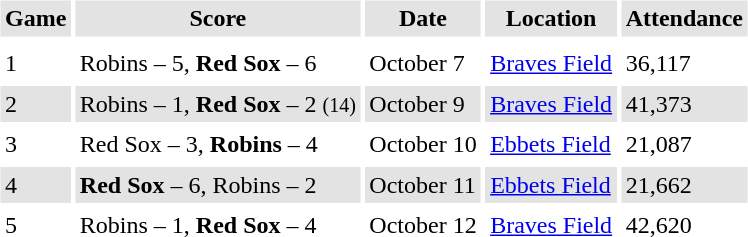<table border="0" cellspacing="3" cellpadding="3">
<tr style="background: #e3e3e3;">
<th>Game</th>
<th>Score</th>
<th>Date</th>
<th>Location</th>
<th>Attendance</th>
</tr>
<tr style="background: #e3e3e3;">
</tr>
<tr>
<td>1</td>
<td>Robins – 5, <strong>Red Sox</strong> – 6</td>
<td>October 7</td>
<td><a href='#'>Braves Field</a></td>
<td>36,117</td>
</tr>
<tr style="background: #e3e3e3;">
<td>2</td>
<td>Robins – 1, <strong>Red Sox</strong> – 2 <small>(14)</small></td>
<td>October 9</td>
<td><a href='#'>Braves Field</a></td>
<td>41,373</td>
</tr>
<tr>
<td>3</td>
<td>Red Sox – 3, <strong>Robins</strong> – 4</td>
<td>October 10</td>
<td><a href='#'>Ebbets Field</a></td>
<td>21,087</td>
</tr>
<tr style="background: #e3e3e3;">
<td>4</td>
<td><strong>Red Sox</strong> – 6, Robins – 2</td>
<td>October 11</td>
<td><a href='#'>Ebbets Field</a></td>
<td>21,662</td>
</tr>
<tr>
<td>5</td>
<td>Robins – 1, <strong>Red Sox</strong> – 4</td>
<td>October 12</td>
<td><a href='#'>Braves Field</a></td>
<td>42,620</td>
</tr>
<tr style="background: #e3e3e3;">
</tr>
</table>
